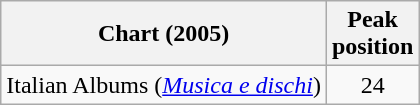<table class="wikitable plainrowheaders">
<tr>
<th scope="col">Chart (2005)</th>
<th scope="col">Peak<br>position</th>
</tr>
<tr>
<td>Italian Albums (<em><a href='#'>Musica e dischi</a></em>)</td>
<td align="center">24</td>
</tr>
</table>
